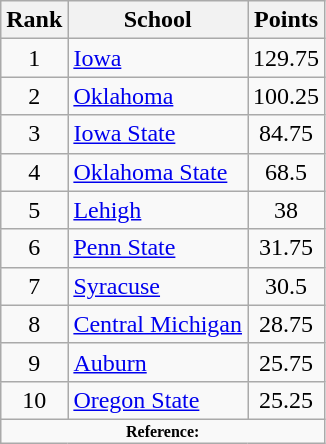<table class="wikitable" style="text-align:center">
<tr>
<th>Rank</th>
<th>School</th>
<th>Points</th>
</tr>
<tr>
<td>1</td>
<td align=left><a href='#'>Iowa</a></td>
<td>129.75</td>
</tr>
<tr>
<td>2</td>
<td align=left><a href='#'>Oklahoma</a></td>
<td>100.25</td>
</tr>
<tr>
<td>3</td>
<td align=left><a href='#'>Iowa State</a></td>
<td>84.75</td>
</tr>
<tr>
<td>4</td>
<td align=left><a href='#'>Oklahoma State</a></td>
<td>68.5</td>
</tr>
<tr>
<td>5</td>
<td align=left><a href='#'>Lehigh</a></td>
<td>38</td>
</tr>
<tr>
<td>6</td>
<td align=left><a href='#'>Penn State</a></td>
<td>31.75</td>
</tr>
<tr>
<td>7</td>
<td align=left><a href='#'>Syracuse</a></td>
<td>30.5</td>
</tr>
<tr>
<td>8</td>
<td align=left><a href='#'>Central Michigan</a></td>
<td>28.75</td>
</tr>
<tr>
<td>9</td>
<td align=left><a href='#'>Auburn</a></td>
<td>25.75</td>
</tr>
<tr>
<td>10</td>
<td align=left><a href='#'>Oregon State</a></td>
<td>25.25</td>
</tr>
<tr>
<td colspan="3"  style="font-size:8pt; text-align:center;"><strong>Reference:</strong></td>
</tr>
</table>
